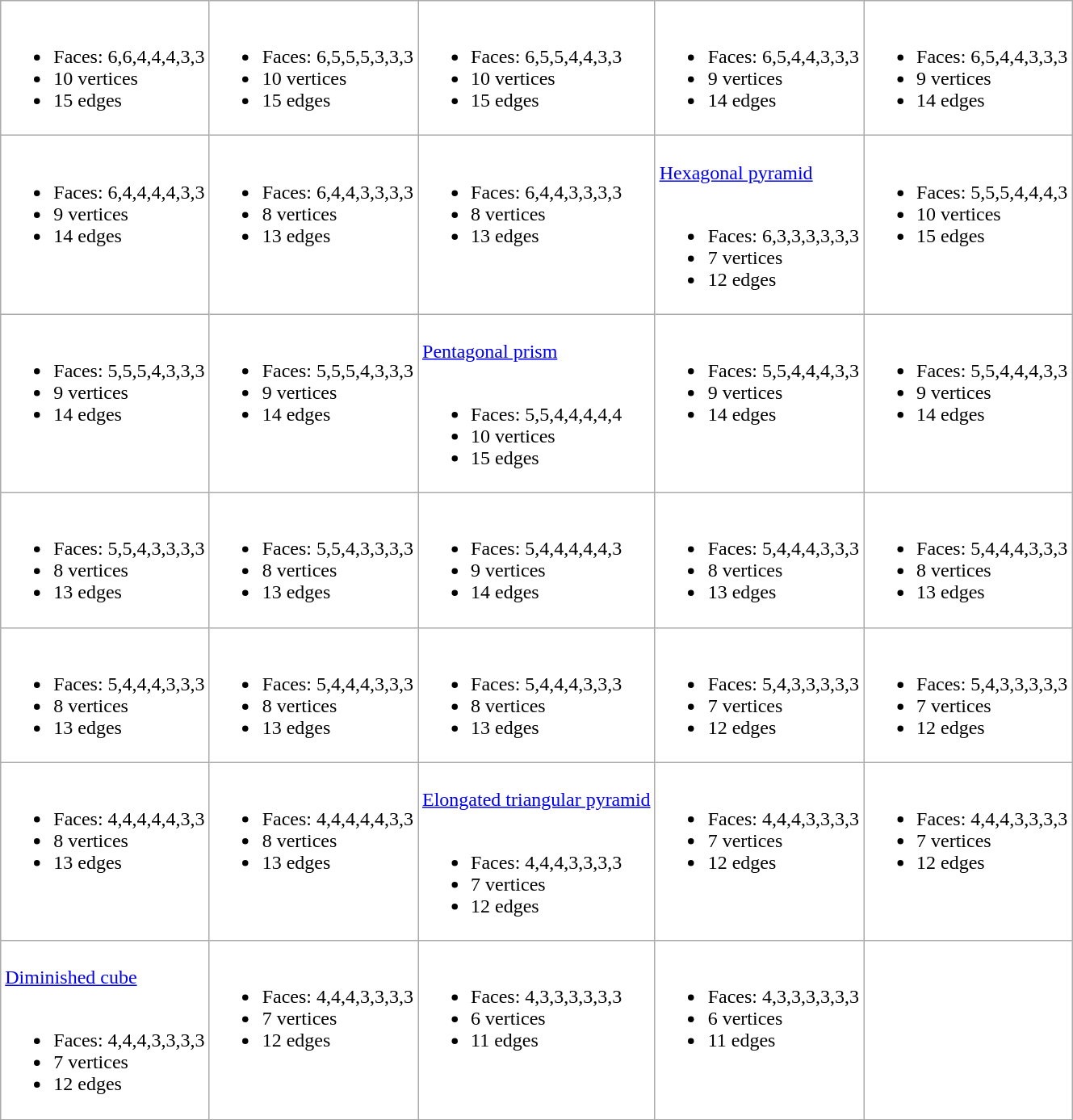<table class=wikitable style="background:white">
<tr valign="top">
<td><br><ul><li>Faces: 6,6,4,4,4,3,3</li><li>10 vertices</li><li>15 edges</li></ul></td>
<td><br><ul><li>Faces: 6,5,5,5,3,3,3</li><li>10 vertices</li><li>15 edges</li></ul></td>
<td><br><ul><li>Faces: 6,5,5,4,4,3,3</li><li>10 vertices</li><li>15 edges</li></ul></td>
<td><br><ul><li>Faces: 6,5,4,4,3,3,3</li><li>9 vertices</li><li>14 edges</li></ul></td>
<td><br><ul><li>Faces: 6,5,4,4,3,3,3</li><li>9 vertices</li><li>14 edges</li></ul></td>
</tr>
<tr valign="top">
<td><br><ul><li>Faces: 6,4,4,4,4,3,3</li><li>9 vertices</li><li>14 edges</li></ul></td>
<td><br><ul><li>Faces: 6,4,4,3,3,3,3</li><li>8 vertices</li><li>13 edges</li></ul></td>
<td><br><ul><li>Faces: 6,4,4,3,3,3,3</li><li>8 vertices</li><li>13 edges</li></ul></td>
<td><div><br><a href='#'>Hexagonal pyramid</a></div><br><ul><li>Faces: 6,3,3,3,3,3,3</li><li>7 vertices</li><li>12 edges</li></ul></td>
<td><br><ul><li>Faces: 5,5,5,4,4,4,3</li><li>10 vertices</li><li>15 edges</li></ul></td>
</tr>
<tr valign="top">
<td><br><ul><li>Faces: 5,5,5,4,3,3,3</li><li>9 vertices</li><li>14 edges</li></ul></td>
<td><br><ul><li>Faces: 5,5,5,4,3,3,3</li><li>9 vertices</li><li>14 edges</li></ul></td>
<td><div><br><a href='#'>Pentagonal prism</a></div><br><ul><li>Faces: 5,5,4,4,4,4,4</li><li>10 vertices</li><li>15 edges</li></ul></td>
<td><br><ul><li>Faces: 5,5,4,4,4,3,3</li><li>9 vertices</li><li>14 edges</li></ul></td>
<td><br><ul><li>Faces: 5,5,4,4,4,3,3</li><li>9 vertices</li><li>14 edges</li></ul></td>
</tr>
<tr valign="top">
<td><br><ul><li>Faces: 5,5,4,3,3,3,3</li><li>8 vertices</li><li>13 edges</li></ul></td>
<td><br><ul><li>Faces: 5,5,4,3,3,3,3</li><li>8 vertices</li><li>13 edges</li></ul></td>
<td><br><ul><li>Faces: 5,4,4,4,4,4,3</li><li>9 vertices</li><li>14 edges</li></ul></td>
<td><br><ul><li>Faces: 5,4,4,4,3,3,3</li><li>8 vertices</li><li>13 edges</li></ul></td>
<td><br><ul><li>Faces: 5,4,4,4,3,3,3</li><li>8 vertices</li><li>13 edges</li></ul></td>
</tr>
<tr valign="top">
<td><br><ul><li>Faces: 5,4,4,4,3,3,3</li><li>8 vertices</li><li>13 edges</li></ul></td>
<td><br><ul><li>Faces: 5,4,4,4,3,3,3</li><li>8 vertices</li><li>13 edges</li></ul></td>
<td><br><ul><li>Faces: 5,4,4,4,3,3,3</li><li>8 vertices</li><li>13 edges</li></ul></td>
<td><br><ul><li>Faces: 5,4,3,3,3,3,3</li><li>7 vertices</li><li>12 edges</li></ul></td>
<td><br><ul><li>Faces: 5,4,3,3,3,3,3</li><li>7 vertices</li><li>12 edges</li></ul></td>
</tr>
<tr valign="top">
<td><br><ul><li>Faces: 4,4,4,4,4,3,3</li><li>8 vertices</li><li>13 edges</li></ul></td>
<td><br><ul><li>Faces: 4,4,4,4,4,3,3</li><li>8 vertices</li><li>13 edges</li></ul></td>
<td><div><br><a href='#'>Elongated triangular pyramid</a></div><br><ul><li>Faces: 4,4,4,3,3,3,3</li><li>7 vertices</li><li>12 edges</li></ul></td>
<td><br><ul><li>Faces: 4,4,4,3,3,3,3</li><li>7 vertices</li><li>12 edges</li></ul></td>
<td><br><ul><li>Faces: 4,4,4,3,3,3,3</li><li>7 vertices</li><li>12 edges</li></ul></td>
</tr>
<tr valign="top">
<td><div><br><a href='#'>Diminished cube</a></div><br><ul><li>Faces: 4,4,4,3,3,3,3</li><li>7 vertices</li><li>12 edges</li></ul></td>
<td><br><ul><li>Faces: 4,4,4,3,3,3,3</li><li>7 vertices</li><li>12 edges</li></ul></td>
<td><br><ul><li>Faces: 4,3,3,3,3,3,3</li><li>6 vertices</li><li>11 edges</li></ul></td>
<td><br><ul><li>Faces: 4,3,3,3,3,3,3</li><li>6 vertices</li><li>11 edges</li></ul></td>
</tr>
</table>
